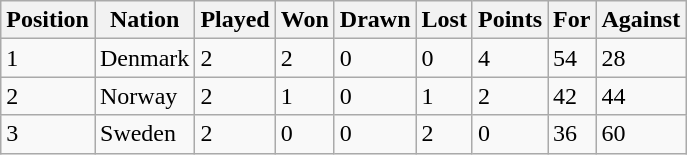<table class="sortable wikitable">
<tr>
<th>Position</th>
<th>Nation</th>
<th>Played</th>
<th>Won</th>
<th>Drawn</th>
<th>Lost</th>
<th>Points</th>
<th>For</th>
<th>Against</th>
</tr>
<tr>
<td>1</td>
<td>Denmark</td>
<td>2</td>
<td>2</td>
<td>0</td>
<td>0</td>
<td>4</td>
<td>54</td>
<td>28</td>
</tr>
<tr>
<td>2</td>
<td>Norway</td>
<td>2</td>
<td>1</td>
<td>0</td>
<td>1</td>
<td>2</td>
<td>42</td>
<td>44</td>
</tr>
<tr>
<td>3</td>
<td>Sweden</td>
<td>2</td>
<td>0</td>
<td>0</td>
<td>2</td>
<td>0</td>
<td>36</td>
<td>60</td>
</tr>
</table>
